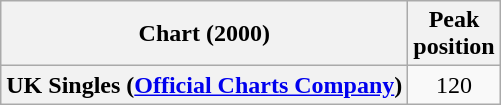<table class="wikitable sortable plainrowheaders" style="text-align:center">
<tr>
<th>Chart (2000)</th>
<th>Peak <br> position</th>
</tr>
<tr>
<th scope="row">UK Singles (<a href='#'>Official Charts Company</a>)</th>
<td>120</td>
</tr>
</table>
